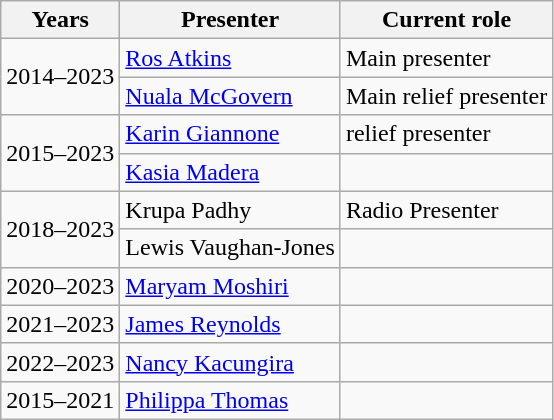<table class="wikitable">
<tr>
<th>Years</th>
<th>Presenter</th>
<th>Current role</th>
</tr>
<tr>
<td rowspan="2">2014–2023</td>
<td><a href='#'>Ros Atkins</a></td>
<td>Main presenter</td>
</tr>
<tr>
<td><a href='#'>Nuala McGovern</a></td>
<td>Main relief presenter</td>
</tr>
<tr>
<td rowspan="2">2015–2023</td>
<td><a href='#'>Karin Giannone</a></td>
<td>relief presenter</td>
</tr>
<tr>
<td><a href='#'>Kasia Madera</a></td>
<td></td>
</tr>
<tr>
<td rowspan="2">2018–2023</td>
<td>Krupa Padhy</td>
<td>Radio Presenter</td>
</tr>
<tr>
<td>Lewis Vaughan-Jones</td>
<td></td>
</tr>
<tr>
<td>2020–2023</td>
<td><a href='#'>Maryam Moshiri</a></td>
<td></td>
</tr>
<tr>
<td>2021–2023</td>
<td><a href='#'>James Reynolds</a></td>
<td></td>
</tr>
<tr>
<td>2022–2023</td>
<td><a href='#'>Nancy Kacungira</a></td>
<td></td>
</tr>
<tr>
<td>2015–2021</td>
<td><a href='#'>Philippa Thomas</a></td>
<td></td>
</tr>
</table>
